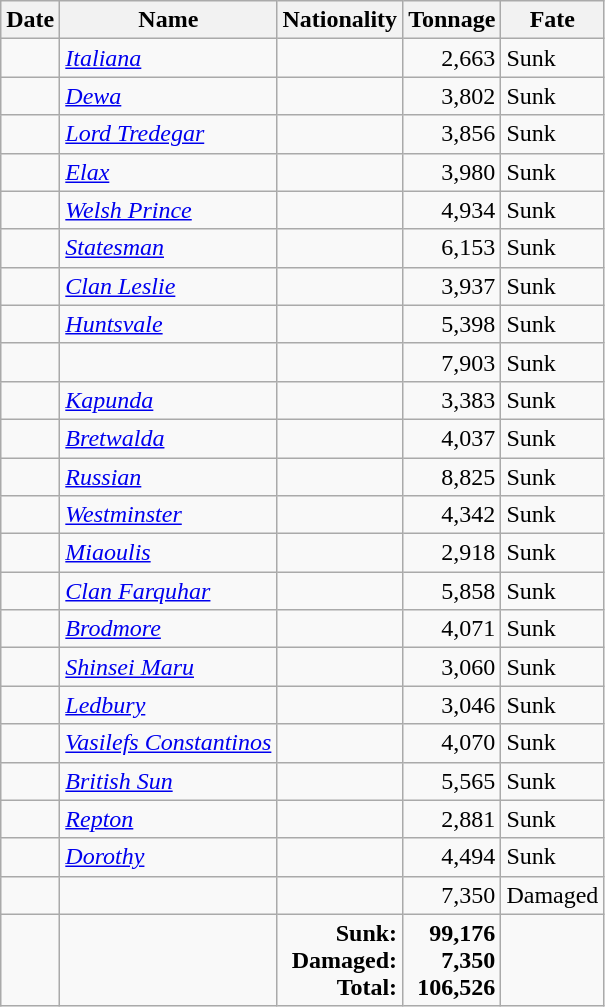<table class="wikitable sortable">
<tr>
<th>Date</th>
<th>Name</th>
<th>Nationality</th>
<th>Tonnage</th>
<th>Fate</th>
</tr>
<tr>
<td align="right"></td>
<td align="left"><a href='#'><em>Italiana</em></a></td>
<td align="left"></td>
<td align="right">2,663</td>
<td align="left">Sunk</td>
</tr>
<tr>
<td align="right"></td>
<td align="left"><a href='#'><em>Dewa</em></a></td>
<td align="left"></td>
<td align="right">3,802</td>
<td align="left">Sunk</td>
</tr>
<tr>
<td align="right"></td>
<td align="left"><a href='#'><em>Lord Tredegar</em></a></td>
<td align="left"></td>
<td align="right">3,856</td>
<td align="left">Sunk</td>
</tr>
<tr>
<td align="right"></td>
<td align="left"><a href='#'><em>Elax</em></a></td>
<td align="left"></td>
<td align="right">3,980</td>
<td align="left">Sunk</td>
</tr>
<tr>
<td align="right"></td>
<td align="left"><a href='#'><em>Welsh Prince</em></a></td>
<td align="left"></td>
<td align="right">4,934</td>
<td align="left">Sunk</td>
</tr>
<tr>
<td align="right"></td>
<td align="left"><a href='#'><em>Statesman</em></a></td>
<td align="left"></td>
<td align="right">6,153</td>
<td align="left">Sunk</td>
</tr>
<tr>
<td align="right"></td>
<td align="left"><a href='#'><em>Clan Leslie</em></a></td>
<td align="left"></td>
<td align="right">3,937</td>
<td align="left">Sunk</td>
</tr>
<tr>
<td align="right"></td>
<td align="left"><a href='#'><em>Huntsvale</em></a></td>
<td align="left"></td>
<td align="right">5,398</td>
<td align="left">Sunk</td>
</tr>
<tr>
<td align="right"></td>
<td align="left"></td>
<td align="left"></td>
<td align="right">7,903</td>
<td align="left">Sunk</td>
</tr>
<tr>
<td align="right"></td>
<td align="left"><a href='#'><em>Kapunda</em></a></td>
<td align="left"></td>
<td align="right">3,383</td>
<td align="left">Sunk</td>
</tr>
<tr>
<td align="right"></td>
<td align="left"><a href='#'><em>Bretwalda</em></a></td>
<td align="left"></td>
<td align="right">4,037</td>
<td align="left">Sunk</td>
</tr>
<tr>
<td align="right"></td>
<td align="left"><a href='#'><em>Russian</em></a></td>
<td align="left"></td>
<td align="right">8,825</td>
<td align="left">Sunk</td>
</tr>
<tr>
<td align="right"></td>
<td align="left"><a href='#'><em>Westminster</em></a></td>
<td align="left"></td>
<td align="right">4,342</td>
<td align="left">Sunk</td>
</tr>
<tr>
<td align="right"></td>
<td align="left"><a href='#'><em>Miaoulis</em></a></td>
<td align="left"></td>
<td align="right">2,918</td>
<td align="left">Sunk</td>
</tr>
<tr>
<td align="right"></td>
<td align="left"><a href='#'><em>Clan Farquhar</em></a></td>
<td align="left"></td>
<td align="right">5,858</td>
<td align="left">Sunk</td>
</tr>
<tr>
<td align="right"></td>
<td align="left"><a href='#'><em>Brodmore</em></a></td>
<td align="left"></td>
<td align="right">4,071</td>
<td align="left">Sunk</td>
</tr>
<tr>
<td align="right"></td>
<td align="left"><a href='#'><em>Shinsei Maru</em></a></td>
<td align="left"></td>
<td align="right">3,060</td>
<td align="left">Sunk</td>
</tr>
<tr>
<td align="right"></td>
<td align="left"><a href='#'><em>Ledbury</em></a></td>
<td align="left"></td>
<td align="right">3,046</td>
<td align="left">Sunk</td>
</tr>
<tr>
<td align="right"></td>
<td align="left"><a href='#'><em>Vasilefs Constantinos</em></a></td>
<td align="left"></td>
<td align="right">4,070</td>
<td align="left">Sunk</td>
</tr>
<tr>
<td align="right"></td>
<td align="left"><a href='#'><em>British Sun</em></a></td>
<td align="left"></td>
<td align="right">5,565</td>
<td align="left">Sunk</td>
</tr>
<tr>
<td align="right"></td>
<td align="left"><a href='#'><em>Repton</em></a></td>
<td align="left"></td>
<td align="right">2,881</td>
<td align="left">Sunk</td>
</tr>
<tr>
<td align="right"></td>
<td align="left"><a href='#'><em>Dorothy</em></a></td>
<td align="left"></td>
<td align="right">4,494</td>
<td align="left">Sunk</td>
</tr>
<tr>
<td align="right"></td>
<td align="left"></td>
<td align="left"></td>
<td align="right">7,350</td>
<td align="left">Damaged</td>
</tr>
<tr>
<td></td>
<td></td>
<td align="right"><strong>Sunk:<br>Damaged:<br>Total:</strong></td>
<td align="right"><strong>99,176<br>7,350<br>106,526</strong></td>
<td></td>
</tr>
</table>
